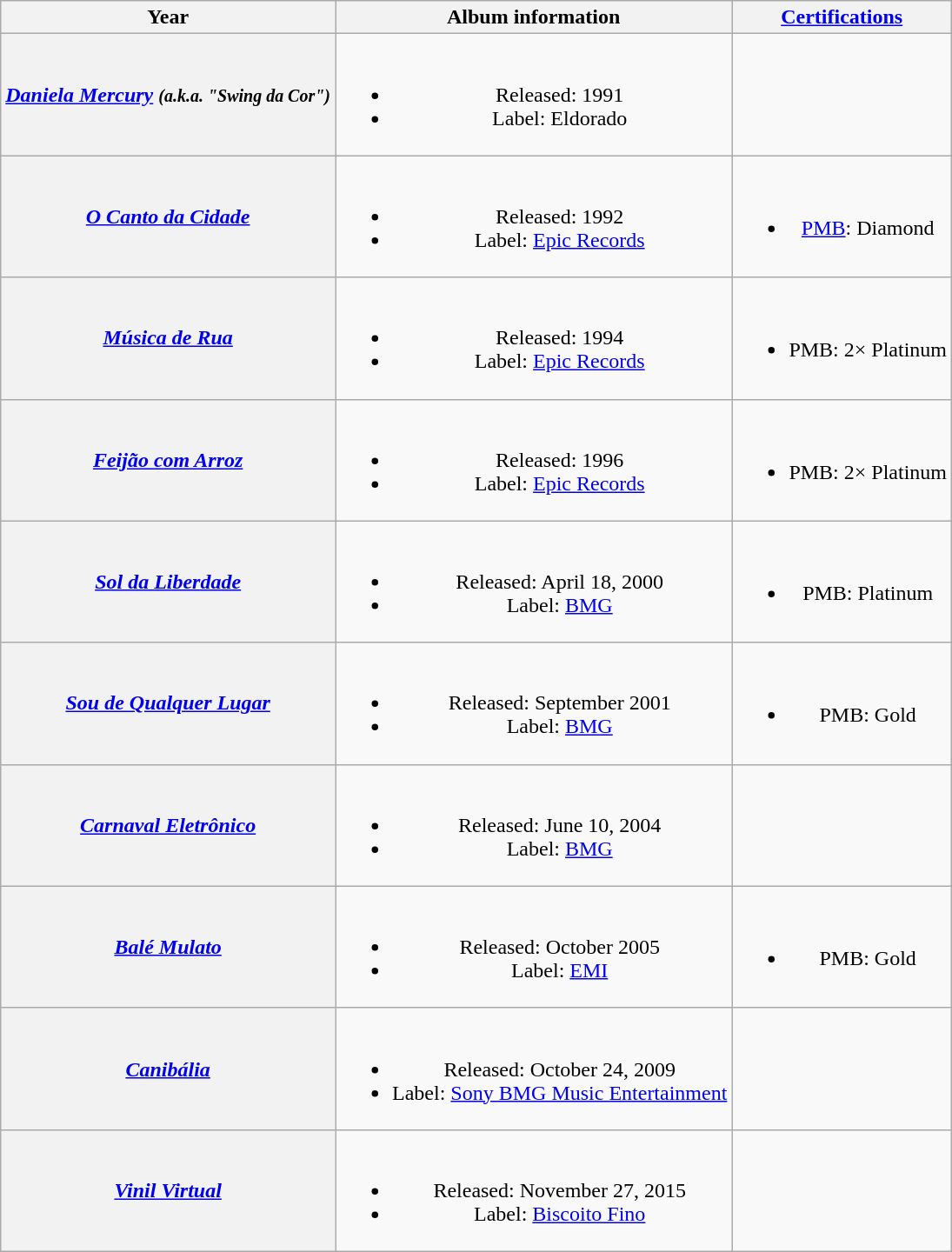<table class="wikitable plainrowheaders" style="text-align:center;">
<tr>
<th>Year</th>
<th>Album information</th>
<th><a href='#'>Certifications</a></th>
</tr>
<tr>
<th scope="row"><em><a href='#'>Daniela Mercury</a></em> <em><small> (a.k.a. "Swing da Cor")</small></em></th>
<td><br><ul><li>Released: 1991</li><li>Label: Eldorado</li></ul></td>
<td></td>
</tr>
<tr>
<th scope="row"><em><a href='#'>O Canto da Cidade</a></em></th>
<td><br><ul><li>Released: 1992</li><li>Label: <a href='#'>Epic Records</a></li></ul></td>
<td><br><ul><li><a href='#'>PMB</a>: Diamond</li></ul></td>
</tr>
<tr>
<th scope="row"><em><a href='#'>Música de Rua</a></em></th>
<td><br><ul><li>Released: 1994</li><li>Label: <a href='#'>Epic Records</a></li></ul></td>
<td><br><ul><li>PMB: 2× Platinum</li></ul></td>
</tr>
<tr>
<th scope="row"><em><a href='#'>Feijão com Arroz</a></em></th>
<td><br><ul><li>Released: 1996</li><li>Label: <a href='#'>Epic Records</a></li></ul></td>
<td><br><ul><li>PMB: 2× Platinum</li></ul></td>
</tr>
<tr>
<th scope="row"><em><a href='#'>Sol da Liberdade</a></em></th>
<td><br><ul><li>Released: April 18, 2000</li><li>Label: <a href='#'>BMG</a></li></ul></td>
<td><br><ul><li>PMB: Platinum</li></ul></td>
</tr>
<tr>
<th scope="row"><em><a href='#'>Sou de Qualquer Lugar</a></em></th>
<td><br><ul><li>Released: September 2001</li><li>Label: <a href='#'>BMG</a></li></ul></td>
<td><br><ul><li>PMB: Gold</li></ul></td>
</tr>
<tr>
<th scope="row"><em><a href='#'>Carnaval Eletrônico</a></em></th>
<td><br><ul><li>Released: June 10, 2004</li><li>Label: <a href='#'>BMG</a></li></ul></td>
<td></td>
</tr>
<tr>
<th scope="row"><em><a href='#'>Balé Mulato</a></em></th>
<td><br><ul><li>Released: October 2005</li><li>Label: <a href='#'>EMI</a></li></ul></td>
<td><br><ul><li>PMB: Gold</li></ul></td>
</tr>
<tr>
<th scope="row"><em><a href='#'>Canibália</a></em></th>
<td><br><ul><li>Released: October 24, 2009</li><li>Label: <a href='#'>Sony BMG Music Entertainment</a></li></ul></td>
<td></td>
</tr>
<tr>
<th scope="row"><em><a href='#'>Vinil Virtual</a></em></th>
<td><br><ul><li>Released: November 27, 2015</li><li>Label: <a href='#'>Biscoito Fino</a></li></ul></td>
<td></td>
</tr>
</table>
